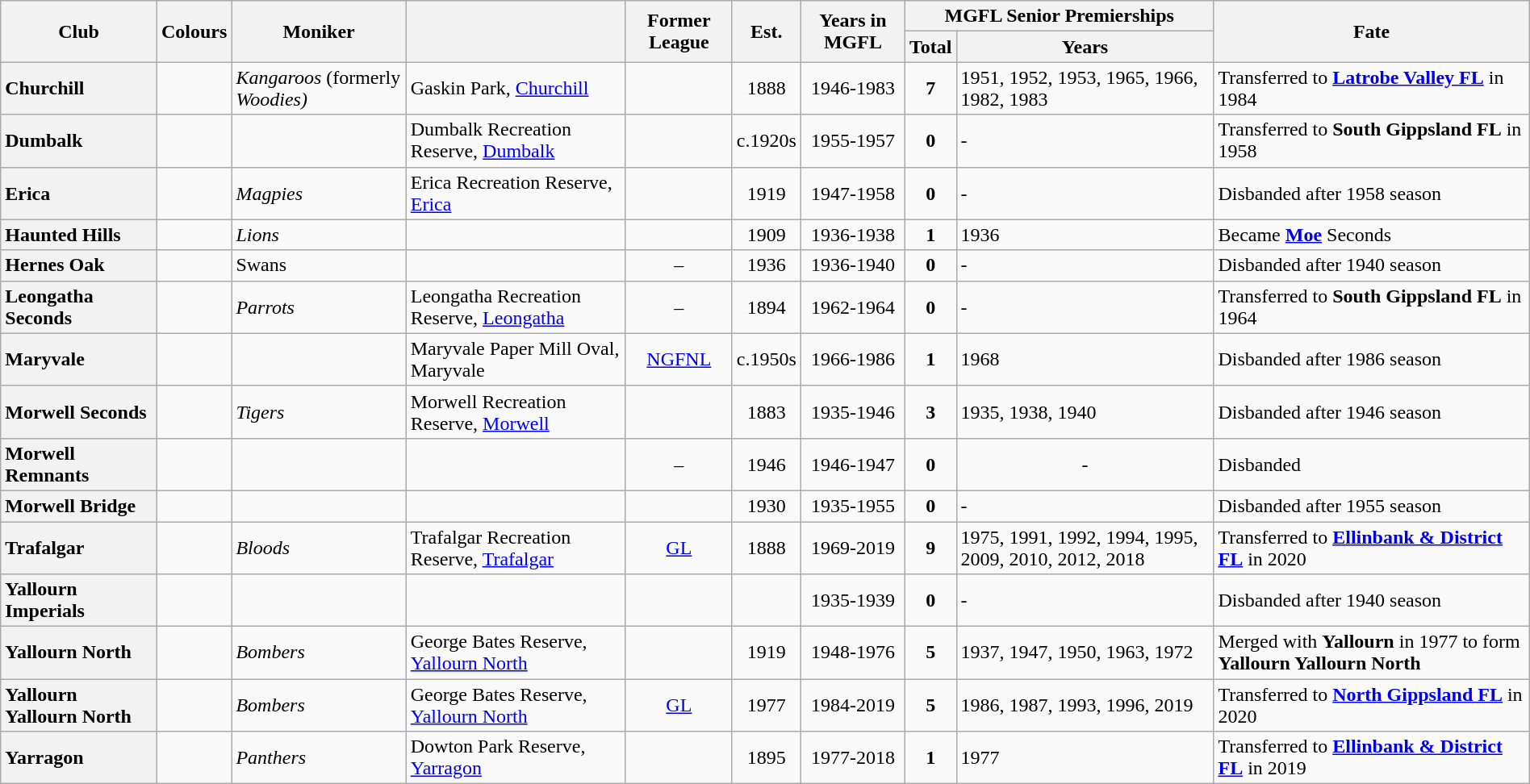<table class="wikitable sortable" style="width:100%; text-align:center;">
<tr>
<th rowspan="2">Club</th>
<th rowspan="2">Colours</th>
<th rowspan="2">Moniker</th>
<th rowspan="2"></th>
<th rowspan="2">Former League</th>
<th rowspan="2">Est.</th>
<th rowspan="2">Years in MGFL</th>
<th colspan="2">MGFL Senior Premierships</th>
<th rowspan="2">Fate</th>
</tr>
<tr>
<th>Total</th>
<th class="unsortable">Years</th>
</tr>
<tr>
<th style="text-align:left">Churchill </th>
<td></td>
<td align="left"><em>Kangaroos</em> (formerly <em>Woodies)</em></td>
<td align="left">Gaskin Park, <a href='#'>Churchill</a></td>
<td></td>
<td>1888</td>
<td>1946-1983</td>
<td><strong>7</strong></td>
<td align="left"><span> 1951, 1952, 1953, 1965, 1966, 1982, 1983</span></td>
<td align="left"><span> Transferred to <a href='#'><strong>Latrobe Valley FL</strong></a> in 1984 </span></td>
</tr>
<tr>
<th style="text-align:left">Dumbalk</th>
<td></td>
<td></td>
<td align="left">Dumbalk Recreation Reserve, <a href='#'>Dumbalk</a></td>
<td></td>
<td>c.1920s</td>
<td>1955-1957</td>
<td><strong>0</strong></td>
<td align="left">-</td>
<td align="left"><span> Transferred to <strong>South Gippsland FL</strong> in 1958 </span></td>
</tr>
<tr>
<th style="text-align:left">Erica</th>
<td></td>
<td align="left"><em>Magpies</em></td>
<td align="left">Erica Recreation Reserve, <a href='#'>Erica</a></td>
<td></td>
<td>1919</td>
<td>1947-1958</td>
<td><strong>0</strong></td>
<td align="left">-</td>
<td align="left"><span> Disbanded after 1958 season </span></td>
</tr>
<tr>
<th style="text-align:left">Haunted Hills</th>
<td></td>
<td align="left"><em>Lions</em></td>
<td></td>
<td></td>
<td>1909</td>
<td>1936-1938</td>
<td><strong>1</strong></td>
<td align="left">1936</td>
<td align="left">Became <a href='#'><strong>Moe</strong></a> Seconds</td>
</tr>
<tr>
<th style="text-align:left">Hernes Oak</th>
<td></td>
<td align="left">Swans</td>
<td></td>
<td>–</td>
<td>1936</td>
<td>1936-1940</td>
<td><strong>0</strong></td>
<td align="left">-</td>
<td align="left">Disbanded after 1940 season</td>
</tr>
<tr>
<th style="text-align:left">Leongatha Seconds</th>
<td></td>
<td align="left"><em>Parrots</em></td>
<td align="left">Leongatha Recreation Reserve, <a href='#'>Leongatha</a></td>
<td>–</td>
<td>1894</td>
<td>1962-1964</td>
<td align="center"><strong>0</strong></td>
<td align="left">-</td>
<td align="left"><span>Transferred to <strong>South Gippsland FL</strong> in 1964 </span></td>
</tr>
<tr>
<th style="text-align:left">Maryvale</th>
<td></td>
<td></td>
<td align="left">Maryvale Paper Mill Oval, Maryvale</td>
<td><a href='#'>NGFNL</a></td>
<td>c.1950s</td>
<td>1966-1986</td>
<td><strong>1</strong></td>
<td align="left"><span>1968</span></td>
<td align="left"><span> Disbanded after 1986 season</span></td>
</tr>
<tr>
<th style="text-align:left">Morwell Seconds</th>
<td></td>
<td align="left"><em>Tigers</em></td>
<td align="left">Morwell Recreation Reserve, <a href='#'>Morwell</a></td>
<td></td>
<td>1883</td>
<td>1935-1946</td>
<td><strong>3</strong></td>
<td align="left">1935, 1938, 1940</td>
<td align="left"><span> Disbanded after 1946 season </span></td>
</tr>
<tr>
<th style="text-align:left">Morwell Remnants</th>
<td></td>
<td></td>
<td></td>
<td>–</td>
<td>1946</td>
<td>1946-1947</td>
<td><strong>0</strong></td>
<td>-</td>
<td align="left">Disbanded</td>
</tr>
<tr>
<th style="text-align:left">Morwell Bridge</th>
<td></td>
<td></td>
<td></td>
<td></td>
<td>1930</td>
<td>1935-1955</td>
<td><strong>0</strong></td>
<td align="left">-</td>
<td align="left"><span> Disbanded after 1955 season </span></td>
</tr>
<tr>
<th style="text-align:left">Trafalgar</th>
<td></td>
<td align="left"><em>Bloods</em></td>
<td align="left">Trafalgar Recreation Reserve, <a href='#'>Trafalgar</a></td>
<td><a href='#'>GL</a></td>
<td>1888</td>
<td>1969-2019</td>
<td><strong>9</strong></td>
<td align="left"><span> 1975, 1991, 1992, 1994, 1995, 2009, 2010, 2012, 2018</span></td>
<td align="left"><span> Transferred to <a href='#'><strong>Ellinbank & District FL</strong></a> in 2020 </span></td>
</tr>
<tr>
<th style="text-align:left">Yallourn Imperials</th>
<td></td>
<td></td>
<td></td>
<td></td>
<td></td>
<td>1935-1939</td>
<td><strong>0</strong></td>
<td align="left">-</td>
<td align="left">Disbanded after 1940 season</td>
</tr>
<tr>
<th style="text-align:left">Yallourn North </th>
<td></td>
<td align="left"><em>Bombers</em></td>
<td align="left">George Bates Reserve, <a href='#'>Yallourn North</a></td>
<td></td>
<td>1919</td>
<td>1948-1976</td>
<td><strong>5</strong></td>
<td align="left"><span>1937, 1947, 1950, 1963, 1972</span></td>
<td align="left"><span>Merged with <strong>Yallourn</strong> in 1977 to form <strong>Yallourn Yallourn North</strong></span></td>
</tr>
<tr>
<th style="text-align:left">Yallourn Yallourn North</th>
<td></td>
<td align="left"><em>Bombers</em></td>
<td align="left">George Bates Reserve, <a href='#'>Yallourn North</a></td>
<td><a href='#'>GL</a></td>
<td>1977</td>
<td>1984-2019</td>
<td><strong>5</strong></td>
<td align="left"><span>1986, 1987, 1993, 1996, 2019</span></td>
<td align="left"><span>Transferred to <a href='#'><strong>North Gippsland FL</strong></a> in 2020</span></td>
</tr>
<tr>
<th style="text-align:left">Yarragon</th>
<td></td>
<td align="left"><em>Panthers</em></td>
<td align="left">Dowton Park Reserve, <a href='#'>Yarragon</a></td>
<td></td>
<td>1895</td>
<td>1977-2018</td>
<td><strong>1</strong></td>
<td align="left"><span>1977</span></td>
<td align="left"><span>Transferred to <a href='#'><strong>Ellinbank & District FL</strong></a> in 2019</span></td>
</tr>
</table>
